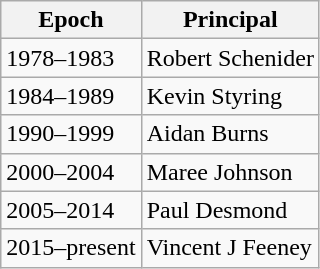<table class="wikitable">
<tr>
<th>Epoch</th>
<th>Principal</th>
</tr>
<tr>
<td>1978–1983</td>
<td>Robert Schenider</td>
</tr>
<tr>
<td>1984–1989</td>
<td>Kevin Styring</td>
</tr>
<tr>
<td>1990–1999</td>
<td>Aidan Burns</td>
</tr>
<tr>
<td>2000–2004</td>
<td>Maree Johnson</td>
</tr>
<tr>
<td>2005–2014</td>
<td>Paul Desmond</td>
</tr>
<tr>
<td>2015–present</td>
<td>Vincent J Feeney</td>
</tr>
</table>
